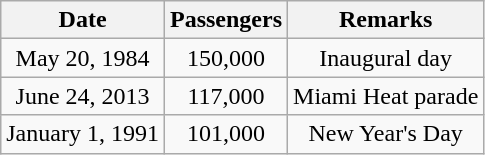<table class="wikitable sortable" style="text-align:center;">
<tr>
<th>Date</th>
<th>Passengers</th>
<th>Remarks</th>
</tr>
<tr>
<td>May 20, 1984</td>
<td>150,000</td>
<td>Inaugural day</td>
</tr>
<tr>
<td>June 24, 2013</td>
<td>117,000</td>
<td>Miami Heat parade</td>
</tr>
<tr>
<td>January 1, 1991</td>
<td>101,000</td>
<td>New Year's Day</td>
</tr>
</table>
